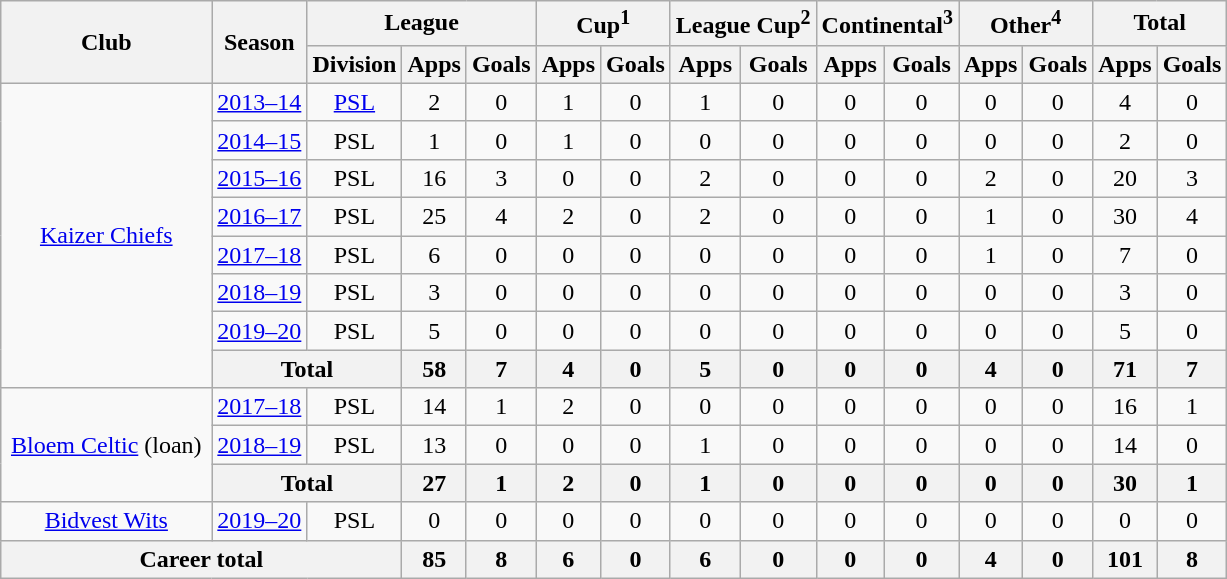<table class="wikitable" style="text-align: center;">
<tr>
<th rowspan=2 style="width: 100pt;">Club</th>
<th rowspan=2>Season</th>
<th colspan=3>League</th>
<th colspan="2">Cup<sup>1</sup></th>
<th colspan="2">League Cup<sup>2</sup></th>
<th colspan="2">Continental<sup>3</sup></th>
<th colspan=2>Other<sup>4</sup></th>
<th colspan=2>Total</th>
</tr>
<tr>
<th>Division</th>
<th>Apps</th>
<th>Goals</th>
<th>Apps</th>
<th>Goals</th>
<th>Apps</th>
<th>Goals</th>
<th>Apps</th>
<th>Goals</th>
<th>Apps</th>
<th>Goals</th>
<th>Apps</th>
<th>Goals</th>
</tr>
<tr>
<td rowspan="8"><a href='#'>Kaizer Chiefs</a></td>
<td><a href='#'>2013–14</a></td>
<td><a href='#'>PSL</a></td>
<td>2</td>
<td>0</td>
<td>1</td>
<td>0</td>
<td>1</td>
<td>0</td>
<td>0</td>
<td>0</td>
<td>0</td>
<td>0</td>
<td>4</td>
<td>0</td>
</tr>
<tr>
<td><a href='#'>2014–15</a></td>
<td>PSL</td>
<td>1</td>
<td>0</td>
<td>1</td>
<td>0</td>
<td>0</td>
<td>0</td>
<td>0</td>
<td>0</td>
<td>0</td>
<td>0</td>
<td>2</td>
<td>0</td>
</tr>
<tr>
<td><a href='#'>2015–16</a></td>
<td>PSL</td>
<td>16</td>
<td>3</td>
<td>0</td>
<td>0</td>
<td>2</td>
<td>0</td>
<td>0</td>
<td>0</td>
<td>2</td>
<td>0</td>
<td>20</td>
<td>3</td>
</tr>
<tr>
<td><a href='#'>2016–17</a></td>
<td>PSL</td>
<td>25</td>
<td>4</td>
<td>2</td>
<td>0</td>
<td>2</td>
<td>0</td>
<td>0</td>
<td>0</td>
<td>1</td>
<td>0</td>
<td>30</td>
<td>4</td>
</tr>
<tr>
<td><a href='#'>2017–18</a></td>
<td>PSL</td>
<td>6</td>
<td>0</td>
<td>0</td>
<td>0</td>
<td>0</td>
<td>0</td>
<td>0</td>
<td>0</td>
<td>1</td>
<td>0</td>
<td>7</td>
<td>0</td>
</tr>
<tr>
<td><a href='#'>2018–19</a></td>
<td>PSL</td>
<td>3</td>
<td>0</td>
<td>0</td>
<td>0</td>
<td>0</td>
<td>0</td>
<td>0</td>
<td>0</td>
<td>0</td>
<td>0</td>
<td>3</td>
<td>0</td>
</tr>
<tr>
<td><a href='#'>2019–20</a></td>
<td>PSL</td>
<td>5</td>
<td>0</td>
<td>0</td>
<td>0</td>
<td>0</td>
<td>0</td>
<td>0</td>
<td>0</td>
<td>0</td>
<td>0</td>
<td>5</td>
<td>0</td>
</tr>
<tr>
<th rowspan="1" colspan=2>Total</th>
<th>58</th>
<th>7</th>
<th>4</th>
<th>0</th>
<th>5</th>
<th>0</th>
<th>0</th>
<th>0</th>
<th>4</th>
<th>0</th>
<th>71</th>
<th>7</th>
</tr>
<tr>
<td rowspan="3"><a href='#'>Bloem Celtic</a> (loan)</td>
<td><a href='#'>2017–18</a></td>
<td>PSL</td>
<td>14</td>
<td>1</td>
<td>2</td>
<td>0</td>
<td>0</td>
<td>0</td>
<td>0</td>
<td>0</td>
<td>0</td>
<td>0</td>
<td>16</td>
<td>1</td>
</tr>
<tr>
<td><a href='#'>2018–19</a></td>
<td>PSL</td>
<td>13</td>
<td>0</td>
<td>0</td>
<td>0</td>
<td>1</td>
<td>0</td>
<td>0</td>
<td>0</td>
<td>0</td>
<td>0</td>
<td>14</td>
<td>0</td>
</tr>
<tr>
<th rowspan="1" colspan=2>Total</th>
<th>27</th>
<th>1</th>
<th>2</th>
<th>0</th>
<th>1</th>
<th>0</th>
<th>0</th>
<th>0</th>
<th>0</th>
<th>0</th>
<th>30</th>
<th>1</th>
</tr>
<tr>
<td rowspan="1"><a href='#'>Bidvest Wits</a></td>
<td><a href='#'>2019–20</a></td>
<td>PSL</td>
<td>0</td>
<td>0</td>
<td>0</td>
<td>0</td>
<td>0</td>
<td>0</td>
<td>0</td>
<td>0</td>
<td>0</td>
<td>0</td>
<td>0</td>
<td>0</td>
</tr>
<tr>
<th colspan="3">Career total</th>
<th>85</th>
<th>8</th>
<th>6</th>
<th>0</th>
<th>6</th>
<th>0</th>
<th>0</th>
<th>0</th>
<th>4</th>
<th>0</th>
<th>101</th>
<th>8</th>
</tr>
</table>
